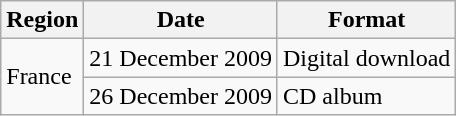<table class="wikitable" border="1">
<tr>
<th>Region</th>
<th>Date</th>
<th>Format</th>
</tr>
<tr>
<td rowspan=2>France</td>
<td>21 December 2009</td>
<td>Digital download</td>
</tr>
<tr>
<td>26 December 2009</td>
<td>CD album</td>
</tr>
</table>
